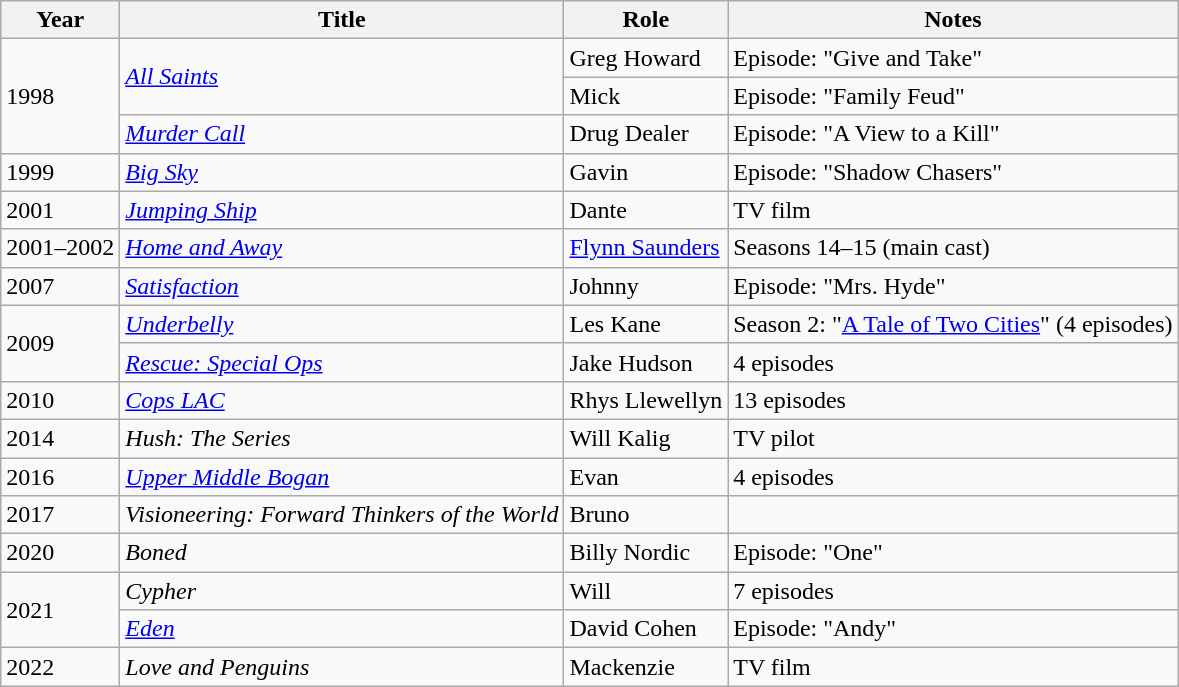<table class="wikitable">
<tr>
<th>Year</th>
<th>Title</th>
<th>Role</th>
<th>Notes</th>
</tr>
<tr>
<td rowspan="3">1998</td>
<td rowspan="2"><em><a href='#'>All Saints</a></em></td>
<td>Greg Howard</td>
<td>Episode: "Give and Take"</td>
</tr>
<tr>
<td>Mick</td>
<td>Episode: "Family Feud"</td>
</tr>
<tr>
<td><em><a href='#'>Murder Call</a></em></td>
<td>Drug Dealer</td>
<td>Episode: "A View to a Kill"</td>
</tr>
<tr>
<td>1999</td>
<td><em><a href='#'>Big Sky</a></em></td>
<td>Gavin</td>
<td>Episode: "Shadow Chasers"</td>
</tr>
<tr>
<td>2001</td>
<td><em><a href='#'>Jumping Ship</a></em></td>
<td>Dante</td>
<td>TV film</td>
</tr>
<tr>
<td>2001–2002</td>
<td><em><a href='#'>Home and Away</a></em></td>
<td><a href='#'>Flynn Saunders</a></td>
<td>Seasons 14–15 (main cast)</td>
</tr>
<tr>
<td>2007</td>
<td><em><a href='#'>Satisfaction</a></em></td>
<td>Johnny</td>
<td>Episode: "Mrs. Hyde"</td>
</tr>
<tr>
<td rowspan="2">2009</td>
<td><em><a href='#'>Underbelly</a></em></td>
<td>Les Kane</td>
<td>Season 2: "<a href='#'>A Tale of Two Cities</a>" (4 episodes)</td>
</tr>
<tr>
<td><em><a href='#'>Rescue: Special Ops</a></em></td>
<td>Jake Hudson</td>
<td>4 episodes</td>
</tr>
<tr>
<td>2010</td>
<td><em><a href='#'>Cops LAC</a></em></td>
<td>Rhys Llewellyn</td>
<td>13 episodes</td>
</tr>
<tr>
<td>2014</td>
<td><em>Hush: The Series</em></td>
<td>Will Kalig</td>
<td>TV pilot</td>
</tr>
<tr>
<td>2016</td>
<td><em><a href='#'>Upper Middle Bogan</a></em></td>
<td>Evan</td>
<td>4 episodes</td>
</tr>
<tr>
<td>2017</td>
<td><em>Visioneering: Forward Thinkers of the World</em></td>
<td>Bruno</td>
<td></td>
</tr>
<tr>
<td>2020</td>
<td><em>Boned</em></td>
<td>Billy Nordic</td>
<td>Episode: "One"</td>
</tr>
<tr>
<td rowspan="2">2021</td>
<td><em>Cypher</em></td>
<td>Will</td>
<td>7 episodes</td>
</tr>
<tr>
<td><em><a href='#'>Eden</a></em></td>
<td>David Cohen</td>
<td>Episode: "Andy"</td>
</tr>
<tr>
<td>2022</td>
<td><em>Love and Penguins</em></td>
<td>Mackenzie</td>
<td>TV film</td>
</tr>
</table>
